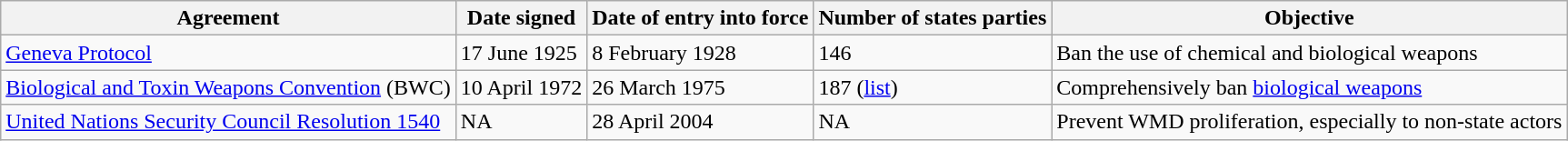<table class="wikitable sortable">
<tr>
<th>Agreement</th>
<th>Date signed</th>
<th>Date of entry into force</th>
<th>Number of states parties</th>
<th>Objective</th>
</tr>
<tr>
<td><a href='#'>Geneva Protocol</a></td>
<td>17 June 1925</td>
<td>8 February 1928</td>
<td>146</td>
<td>Ban the use of chemical and biological weapons</td>
</tr>
<tr>
<td><a href='#'>Biological and Toxin Weapons Convention</a> (BWC)</td>
<td>10 April 1972</td>
<td>26 March 1975</td>
<td>187 (<a href='#'>list</a>)</td>
<td>Comprehensively ban <a href='#'>biological weapons</a></td>
</tr>
<tr>
<td><a href='#'>United Nations Security Council Resolution 1540</a></td>
<td>NA</td>
<td>28 April 2004</td>
<td>NA</td>
<td>Prevent WMD proliferation, especially to non-state actors</td>
</tr>
</table>
